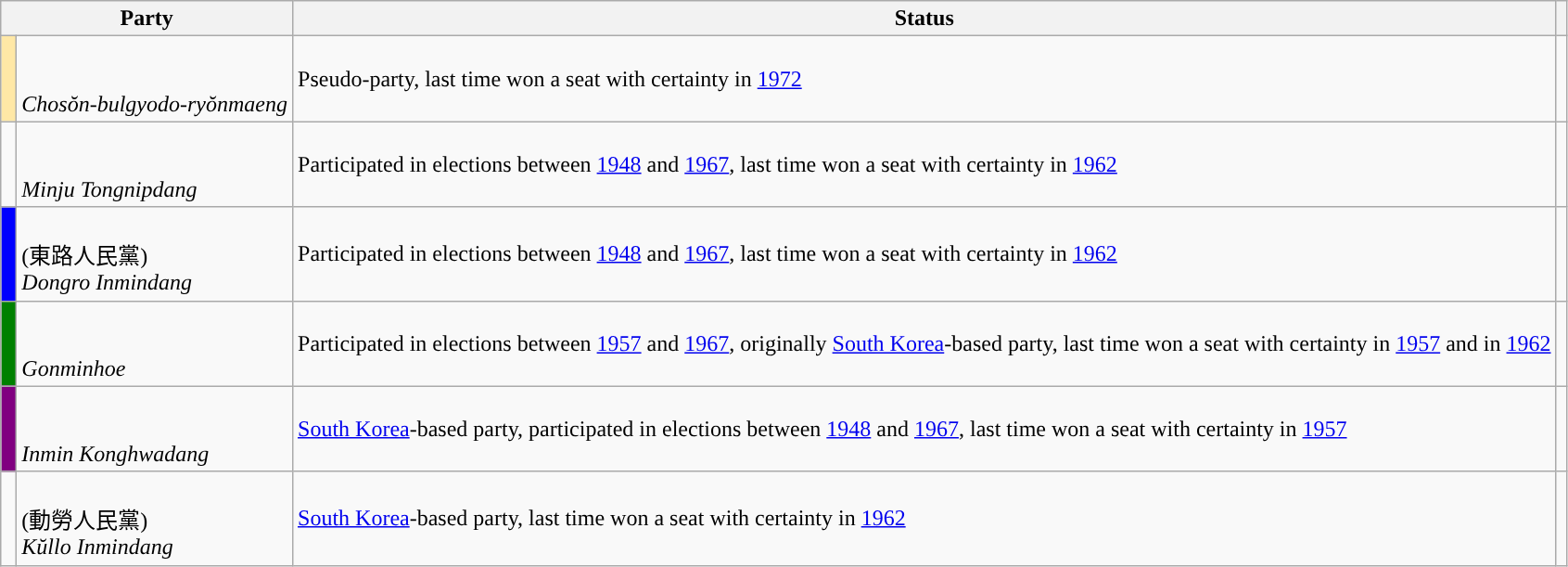<table class="wikitable">
<tr>
<th colspan=2>Party</th>
<th>Status</th>
<th class="unsortable"></th>
</tr>
<tr>
<td style="background:#FFE8A6"> </td>
<td><br><br><em>Chosŏn-bulgyodo-ryŏnmaeng</em></td>
<td>Pseudo-party, last time won a seat with certainty in <a href='#'>1972</a></td>
<td></td>
</tr>
<tr>
<td style="background:"> </td>
<td><br><br><em>Minju Tongnipdang</em></td>
<td>Participated in elections between <a href='#'>1948</a> and <a href='#'>1967</a>, last time won a seat with certainty in <a href='#'>1962</a></td>
<td></td>
</tr>
<tr>
<td style="background:blue"> </td>
<td><br> (東路人民黨)<br><em>Dongro Inmindang</em></td>
<td>Participated in elections between <a href='#'>1948</a> and <a href='#'>1967</a>, last time won a seat with certainty in <a href='#'>1962</a></td>
<td></td>
</tr>
<tr>
<td style="background:green"> </td>
<td><br><br><em>Gonminhoe</em></td>
<td>Participated in elections between <a href='#'>1957</a> and <a href='#'>1967</a>, originally <a href='#'>South Korea</a>-based party, last time won a seat with certainty in <a href='#'>1957</a> and in <a href='#'>1962</a></td>
<td></td>
</tr>
<tr>
<td style="background:purple"> </td>
<td><br><br><em>Inmin Konghwadang</em></td>
<td><a href='#'>South Korea</a>-based party, participated in elections between <a href='#'>1948</a> and <a href='#'>1967</a>, last time won a seat with certainty in <a href='#'>1957</a></td>
<td></td>
</tr>
<tr>
<td style="background:"> </td>
<td><br> (動勞人民黨) <br><em>Kŭllo Inmindang</em></td>
<td><a href='#'>South Korea</a>-based party, last time won a seat with certainty in <a href='#'>1962</a></td>
<td></td>
</tr>
</table>
